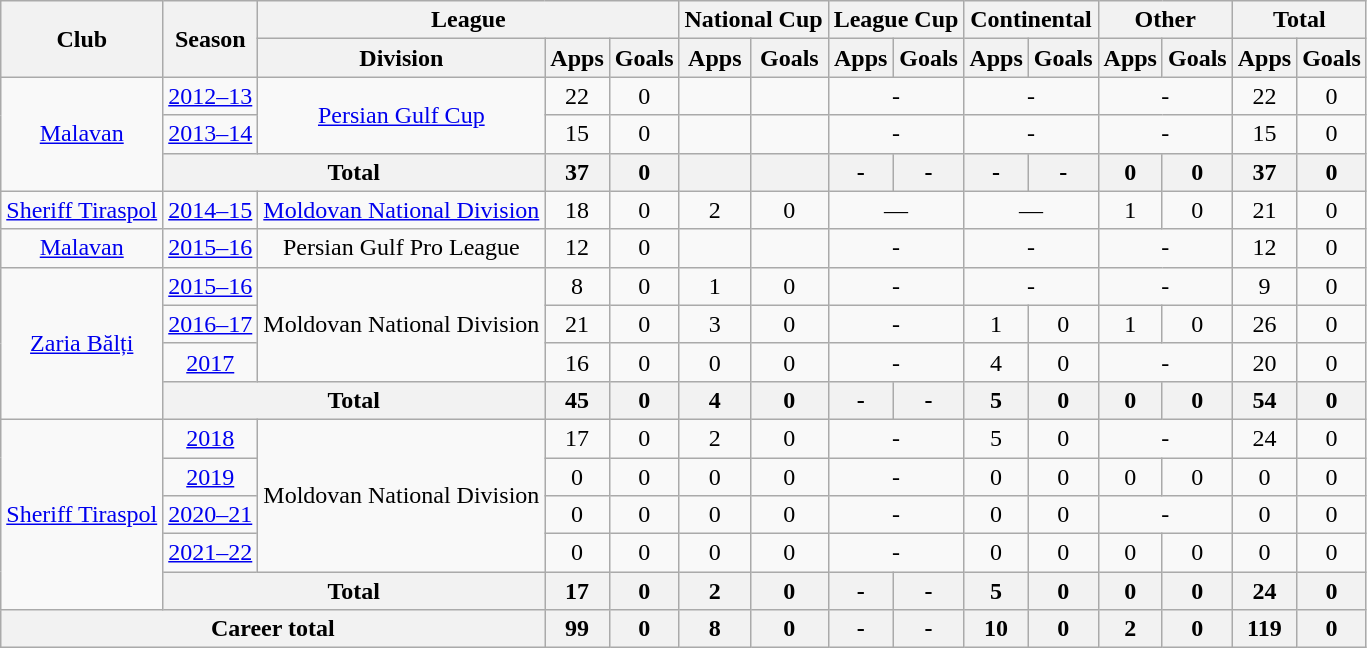<table class="wikitable" style="text-align:center">
<tr>
<th rowspan="2">Club</th>
<th rowspan="2">Season</th>
<th colspan="3">League</th>
<th colspan="2">National Cup</th>
<th colspan="2">League Cup</th>
<th colspan="2">Continental</th>
<th colspan="2">Other</th>
<th colspan="2">Total</th>
</tr>
<tr>
<th>Division</th>
<th>Apps</th>
<th>Goals</th>
<th>Apps</th>
<th>Goals</th>
<th>Apps</th>
<th>Goals</th>
<th>Apps</th>
<th>Goals</th>
<th>Apps</th>
<th>Goals</th>
<th>Apps</th>
<th>Goals</th>
</tr>
<tr>
<td rowspan="3"><a href='#'>Malavan</a></td>
<td><a href='#'>2012–13</a></td>
<td rowspan="2"><a href='#'>Persian Gulf Cup</a></td>
<td>22</td>
<td>0</td>
<td></td>
<td></td>
<td colspan="2">-</td>
<td colspan="2">-</td>
<td colspan="2">-</td>
<td>22</td>
<td>0</td>
</tr>
<tr>
<td><a href='#'>2013–14</a></td>
<td>15</td>
<td>0</td>
<td></td>
<td></td>
<td colspan="2">-</td>
<td colspan="2">-</td>
<td colspan="2">-</td>
<td>15</td>
<td>0</td>
</tr>
<tr>
<th colspan="2">Total</th>
<th>37</th>
<th>0</th>
<th></th>
<th></th>
<th>-</th>
<th>-</th>
<th>-</th>
<th>-</th>
<th>0</th>
<th>0</th>
<th>37</th>
<th>0</th>
</tr>
<tr>
<td><a href='#'>Sheriff Tiraspol</a></td>
<td><a href='#'>2014–15</a></td>
<td><a href='#'>Moldovan National Division</a></td>
<td>18</td>
<td>0</td>
<td>2</td>
<td>0</td>
<td colspan="2">—</td>
<td colspan="2">—</td>
<td>1</td>
<td>0</td>
<td>21</td>
<td>0</td>
</tr>
<tr>
<td><a href='#'>Malavan</a></td>
<td><a href='#'>2015–16</a></td>
<td>Persian Gulf Pro League</td>
<td>12</td>
<td>0</td>
<td></td>
<td></td>
<td colspan="2">-</td>
<td colspan="2">-</td>
<td colspan="2">-</td>
<td>12</td>
<td>0</td>
</tr>
<tr>
<td rowspan="4"><a href='#'>Zaria Bălți</a></td>
<td><a href='#'>2015–16</a></td>
<td rowspan="3">Moldovan National Division</td>
<td>8</td>
<td>0</td>
<td>1</td>
<td>0</td>
<td colspan="2">-</td>
<td colspan="2">-</td>
<td colspan="2">-</td>
<td>9</td>
<td>0</td>
</tr>
<tr>
<td><a href='#'>2016–17</a></td>
<td>21</td>
<td>0</td>
<td>3</td>
<td>0</td>
<td colspan="2">-</td>
<td>1</td>
<td>0</td>
<td>1</td>
<td>0</td>
<td>26</td>
<td>0</td>
</tr>
<tr>
<td><a href='#'>2017</a></td>
<td>16</td>
<td>0</td>
<td>0</td>
<td>0</td>
<td colspan="2">-</td>
<td>4</td>
<td>0</td>
<td colspan="2">-</td>
<td>20</td>
<td>0</td>
</tr>
<tr>
<th colspan="2">Total</th>
<th>45</th>
<th>0</th>
<th>4</th>
<th>0</th>
<th>-</th>
<th>-</th>
<th>5</th>
<th>0</th>
<th>0</th>
<th>0</th>
<th>54</th>
<th>0</th>
</tr>
<tr>
<td rowspan="5"><a href='#'>Sheriff Tiraspol</a></td>
<td><a href='#'>2018</a></td>
<td rowspan="4">Moldovan National Division</td>
<td>17</td>
<td>0</td>
<td>2</td>
<td>0</td>
<td colspan="2">-</td>
<td>5</td>
<td>0</td>
<td colspan="2">-</td>
<td>24</td>
<td>0</td>
</tr>
<tr>
<td><a href='#'>2019</a></td>
<td>0</td>
<td>0</td>
<td>0</td>
<td>0</td>
<td colspan="2">-</td>
<td>0</td>
<td>0</td>
<td>0</td>
<td>0</td>
<td>0</td>
<td>0</td>
</tr>
<tr>
<td><a href='#'>2020–21</a></td>
<td>0</td>
<td>0</td>
<td>0</td>
<td>0</td>
<td colspan="2">-</td>
<td>0</td>
<td>0</td>
<td colspan="2">-</td>
<td>0</td>
<td>0</td>
</tr>
<tr>
<td><a href='#'>2021–22</a></td>
<td>0</td>
<td>0</td>
<td>0</td>
<td>0</td>
<td colspan="2">-</td>
<td>0</td>
<td>0</td>
<td>0</td>
<td>0</td>
<td>0</td>
<td>0</td>
</tr>
<tr>
<th colspan="2">Total</th>
<th>17</th>
<th>0</th>
<th>2</th>
<th>0</th>
<th>-</th>
<th>-</th>
<th>5</th>
<th>0</th>
<th>0</th>
<th>0</th>
<th>24</th>
<th>0</th>
</tr>
<tr>
<th colspan="3">Career total</th>
<th>99</th>
<th>0</th>
<th>8</th>
<th>0</th>
<th>-</th>
<th>-</th>
<th>10</th>
<th>0</th>
<th>2</th>
<th>0</th>
<th>119</th>
<th>0</th>
</tr>
</table>
